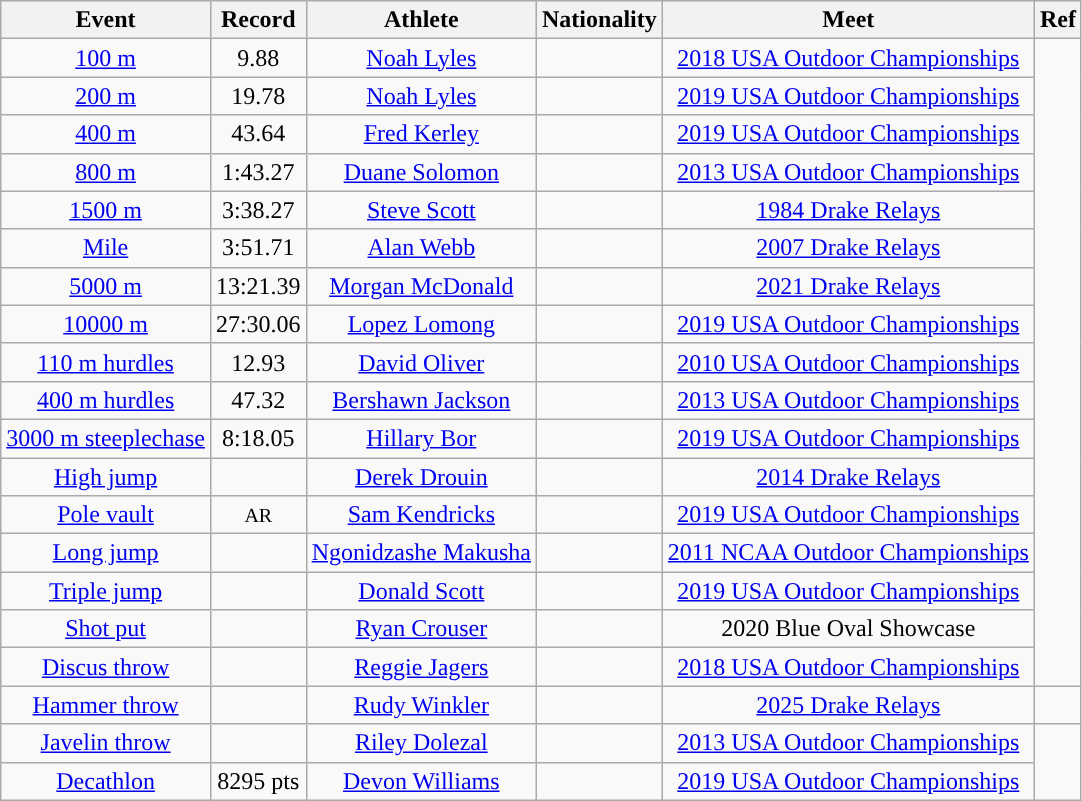<table class="wikitable" style="text-align:center">
<tr>
<th>Event</th>
<th>Record</th>
<th>Athlete</th>
<th>Nationality</th>
<th>Meet</th>
<th>Ref</th>
</tr>
<tr>
<td><a href='#'>100 m</a></td>
<td>9.88</td>
<td><a href='#'>Noah Lyles</a></td>
<td></td>
<td><a href='#'>2018 USA Outdoor Championships</a></td>
</tr>
<tr>
<td><a href='#'>200 m</a></td>
<td>19.78</td>
<td><a href='#'>Noah Lyles</a></td>
<td></td>
<td><a href='#'>2019 USA Outdoor Championships</a></td>
</tr>
<tr>
<td><a href='#'>400 m</a></td>
<td>43.64</td>
<td><a href='#'>Fred Kerley</a></td>
<td></td>
<td><a href='#'>2019 USA Outdoor Championships</a></td>
</tr>
<tr>
<td><a href='#'>800 m</a></td>
<td>1:43.27</td>
<td><a href='#'>Duane Solomon</a></td>
<td></td>
<td><a href='#'>2013 USA Outdoor Championships</a></td>
</tr>
<tr>
<td><a href='#'>1500 m</a></td>
<td>3:38.27</td>
<td><a href='#'>Steve Scott</a></td>
<td></td>
<td><a href='#'>1984 Drake Relays</a></td>
</tr>
<tr>
<td><a href='#'>Mile</a></td>
<td>3:51.71</td>
<td><a href='#'>Alan Webb</a></td>
<td></td>
<td><a href='#'>2007 Drake Relays</a></td>
</tr>
<tr>
<td><a href='#'>5000 m</a></td>
<td>13:21.39</td>
<td><a href='#'>Morgan McDonald</a></td>
<td></td>
<td><a href='#'>2021 Drake Relays</a></td>
</tr>
<tr>
<td><a href='#'>10000 m</a></td>
<td>27:30.06</td>
<td><a href='#'>Lopez Lomong</a></td>
<td></td>
<td><a href='#'>2019 USA Outdoor Championships</a></td>
</tr>
<tr>
<td><a href='#'>110 m hurdles</a></td>
<td>12.93</td>
<td><a href='#'>David Oliver</a></td>
<td></td>
<td><a href='#'>2010 USA Outdoor Championships</a></td>
</tr>
<tr>
<td><a href='#'>400 m hurdles</a></td>
<td>47.32</td>
<td><a href='#'>Bershawn Jackson</a></td>
<td></td>
<td><a href='#'>2013 USA Outdoor Championships</a></td>
</tr>
<tr>
<td><a href='#'>3000 m steeplechase</a></td>
<td>8:18.05</td>
<td><a href='#'>Hillary Bor</a></td>
<td></td>
<td><a href='#'>2019 USA Outdoor Championships</a></td>
</tr>
<tr>
<td><a href='#'>High jump</a></td>
<td></td>
<td><a href='#'>Derek Drouin</a></td>
<td></td>
<td><a href='#'>2014 Drake Relays</a></td>
</tr>
<tr>
<td><a href='#'>Pole vault</a></td>
<td> <small>AR</small></td>
<td><a href='#'>Sam Kendricks</a></td>
<td></td>
<td><a href='#'>2019 USA Outdoor Championships</a></td>
</tr>
<tr>
<td><a href='#'>Long jump</a></td>
<td></td>
<td><a href='#'>Ngonidzashe Makusha</a></td>
<td></td>
<td><a href='#'>2011 NCAA Outdoor Championships</a></td>
</tr>
<tr>
<td><a href='#'>Triple jump</a></td>
<td></td>
<td><a href='#'>Donald Scott</a></td>
<td></td>
<td><a href='#'>2019 USA Outdoor Championships</a></td>
</tr>
<tr>
<td><a href='#'>Shot put</a></td>
<td></td>
<td><a href='#'>Ryan Crouser</a></td>
<td></td>
<td>2020 Blue Oval Showcase</td>
</tr>
<tr>
<td><a href='#'>Discus throw</a></td>
<td></td>
<td><a href='#'>Reggie Jagers</a></td>
<td></td>
<td><a href='#'>2018 USA Outdoor Championships</a></td>
</tr>
<tr>
<td><a href='#'>Hammer throw</a></td>
<td></td>
<td><a href='#'>Rudy Winkler</a></td>
<td></td>
<td><a href='#'>2025 Drake Relays</a></td>
<td></td>
</tr>
<tr>
<td><a href='#'>Javelin throw</a></td>
<td></td>
<td><a href='#'>Riley Dolezal</a></td>
<td></td>
<td><a href='#'>2013 USA Outdoor Championships</a></td>
</tr>
<tr>
<td><a href='#'>Decathlon</a></td>
<td>8295 pts</td>
<td><a href='#'>Devon Williams</a></td>
<td></td>
<td><a href='#'>2019 USA Outdoor Championships</a></td>
</tr>
</table>
